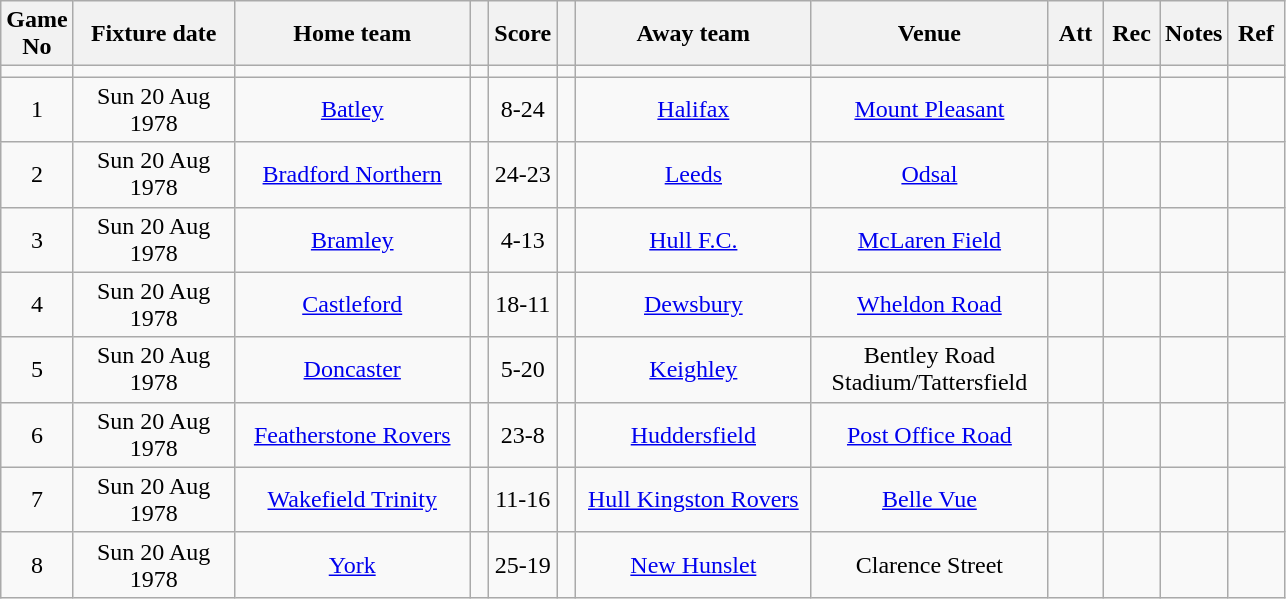<table class="wikitable" style="text-align:center;">
<tr>
<th width=20 abbr="No">Game No</th>
<th width=100 abbr="Date">Fixture date</th>
<th width=150 abbr="Home team">Home team</th>
<th width=5 abbr="space"></th>
<th width=20 abbr="Score">Score</th>
<th width=5 abbr="space"></th>
<th width=150 abbr="Away team">Away team</th>
<th width=150 abbr="Venue">Venue</th>
<th width=30 abbr="Att">Att</th>
<th width=30 abbr="Rec">Rec</th>
<th width=20 abbr="Notes">Notes</th>
<th width=30 abbr="Ref">Ref</th>
</tr>
<tr>
<td></td>
<td></td>
<td></td>
<td></td>
<td></td>
<td></td>
<td></td>
<td></td>
<td></td>
<td></td>
<td></td>
<td></td>
</tr>
<tr>
<td>1</td>
<td>Sun 20 Aug 1978</td>
<td><a href='#'>Batley</a></td>
<td></td>
<td>8-24</td>
<td></td>
<td><a href='#'>Halifax</a></td>
<td><a href='#'>Mount Pleasant</a></td>
<td></td>
<td></td>
<td></td>
<td></td>
</tr>
<tr>
<td>2</td>
<td>Sun 20 Aug 1978</td>
<td><a href='#'>Bradford Northern</a></td>
<td></td>
<td>24-23</td>
<td></td>
<td><a href='#'>Leeds</a></td>
<td><a href='#'>Odsal</a></td>
<td></td>
<td></td>
<td></td>
<td></td>
</tr>
<tr>
<td>3</td>
<td>Sun 20 Aug 1978</td>
<td><a href='#'>Bramley</a></td>
<td></td>
<td>4-13</td>
<td></td>
<td><a href='#'>Hull F.C.</a></td>
<td><a href='#'>McLaren Field</a></td>
<td></td>
<td></td>
<td></td>
<td></td>
</tr>
<tr>
<td>4</td>
<td>Sun 20 Aug 1978</td>
<td><a href='#'>Castleford</a></td>
<td></td>
<td>18-11</td>
<td></td>
<td><a href='#'>Dewsbury</a></td>
<td><a href='#'>Wheldon Road</a></td>
<td></td>
<td></td>
<td></td>
<td></td>
</tr>
<tr>
<td>5</td>
<td>Sun 20 Aug 1978</td>
<td><a href='#'>Doncaster</a></td>
<td></td>
<td>5-20</td>
<td></td>
<td><a href='#'>Keighley</a></td>
<td>Bentley Road Stadium/Tattersfield</td>
<td></td>
<td></td>
<td></td>
<td></td>
</tr>
<tr>
<td>6</td>
<td>Sun 20 Aug 1978</td>
<td><a href='#'>Featherstone Rovers</a></td>
<td></td>
<td>23-8</td>
<td></td>
<td><a href='#'>Huddersfield</a></td>
<td><a href='#'>Post Office Road</a></td>
<td></td>
<td></td>
<td></td>
<td></td>
</tr>
<tr>
<td>7</td>
<td>Sun 20 Aug 1978</td>
<td><a href='#'>Wakefield Trinity</a></td>
<td></td>
<td>11-16</td>
<td></td>
<td><a href='#'>Hull Kingston Rovers</a></td>
<td><a href='#'>Belle Vue</a></td>
<td></td>
<td></td>
<td></td>
<td></td>
</tr>
<tr>
<td>8</td>
<td>Sun 20 Aug 1978</td>
<td><a href='#'>York</a></td>
<td></td>
<td>25-19</td>
<td></td>
<td><a href='#'>New Hunslet</a></td>
<td>Clarence Street</td>
<td></td>
<td></td>
<td></td>
<td></td>
</tr>
</table>
